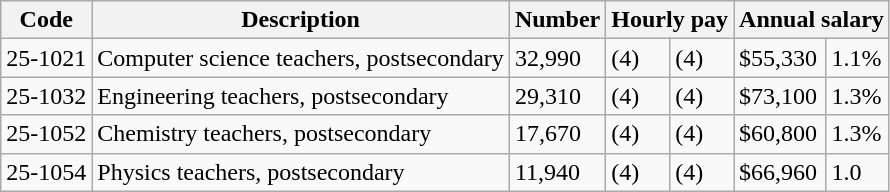<table class="wikitable">
<tr>
<th>Code</th>
<th>Description</th>
<th>Number</th>
<th colspan=2>Hourly pay</th>
<th colspan=2>Annual salary</th>
</tr>
<tr>
<td>25-1021</td>
<td>Computer science teachers, postsecondary</td>
<td>32,990</td>
<td>(4)</td>
<td>(4)</td>
<td>$55,330</td>
<td>1.1%</td>
</tr>
<tr>
<td>25-1032</td>
<td>Engineering teachers, postsecondary</td>
<td>29,310</td>
<td>(4)</td>
<td>(4)</td>
<td>$73,100</td>
<td>1.3%</td>
</tr>
<tr>
<td>25-1052</td>
<td>Chemistry teachers, postsecondary</td>
<td>17,670</td>
<td>(4)</td>
<td>(4)</td>
<td>$60,800</td>
<td>1.3%</td>
</tr>
<tr>
<td>25-1054</td>
<td>Physics teachers, postsecondary</td>
<td>11,940</td>
<td>(4)</td>
<td>(4)</td>
<td>$66,960</td>
<td>1.0</td>
</tr>
</table>
